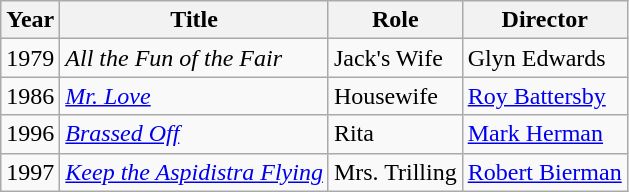<table class="wikitable plainrowheaders sortable">
<tr>
<th scope="col">Year</th>
<th scope="col">Title</th>
<th scope="col">Role</th>
<th class="unsortable">Director</th>
</tr>
<tr>
<td>1979</td>
<td><em>All the Fun of the Fair</em></td>
<td>Jack's Wife</td>
<td>Glyn Edwards</td>
</tr>
<tr>
<td>1986</td>
<td><em><a href='#'>Mr. Love</a></em></td>
<td>Housewife</td>
<td><a href='#'>Roy Battersby</a></td>
</tr>
<tr>
<td>1996</td>
<td><em><a href='#'>Brassed Off</a></em></td>
<td>Rita</td>
<td><a href='#'>Mark Herman</a></td>
</tr>
<tr>
<td>1997</td>
<td><em><a href='#'>Keep the Aspidistra Flying</a></em></td>
<td>Mrs. Trilling</td>
<td><a href='#'>Robert Bierman</a></td>
</tr>
</table>
